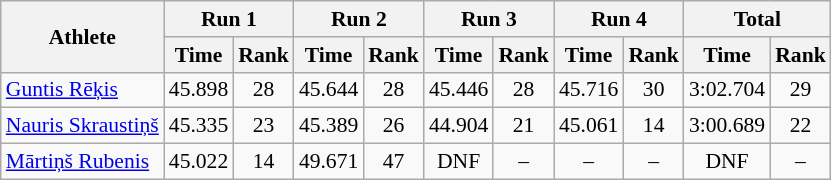<table class="wikitable" border="1" style="font-size:90%">
<tr>
<th rowspan="2">Athlete</th>
<th colspan="2">Run 1</th>
<th colspan="2">Run 2</th>
<th colspan="2">Run 3</th>
<th colspan="2">Run 4</th>
<th colspan="2">Total</th>
</tr>
<tr>
<th>Time</th>
<th>Rank</th>
<th>Time</th>
<th>Rank</th>
<th>Time</th>
<th>Rank</th>
<th>Time</th>
<th>Rank</th>
<th>Time</th>
<th>Rank</th>
</tr>
<tr>
<td><a href='#'>Guntis Rēķis</a></td>
<td align="center">45.898</td>
<td align="center">28</td>
<td align="center">45.644</td>
<td align="center">28</td>
<td align="center">45.446</td>
<td align="center">28</td>
<td align="center">45.716</td>
<td align="center">30</td>
<td align="center">3:02.704</td>
<td align="center">29</td>
</tr>
<tr>
<td><a href='#'>Nauris Skraustiņš</a></td>
<td align="center">45.335</td>
<td align="center">23</td>
<td align="center">45.389</td>
<td align="center">26</td>
<td align="center">44.904</td>
<td align="center">21</td>
<td align="center">45.061</td>
<td align="center">14</td>
<td align="center">3:00.689</td>
<td align="center">22</td>
</tr>
<tr>
<td><a href='#'>Mārtiņš Rubenis</a></td>
<td align="center">45.022</td>
<td align="center">14</td>
<td align="center">49.671</td>
<td align="center">47</td>
<td align="center">DNF</td>
<td align="center">–</td>
<td align="center">–</td>
<td align="center">–</td>
<td align="center">DNF</td>
<td align="center">–</td>
</tr>
</table>
